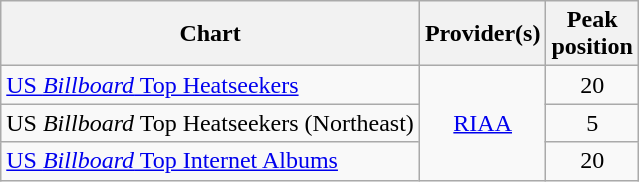<table class="sortable wikitable">
<tr>
<th align="center">Chart</th>
<th align="center">Provider(s)</th>
<th align="center">Peak<br>position</th>
</tr>
<tr>
<td align="left"><a href='#'>US <em>Billboard</em> Top Heatseekers</a></td>
<td align="center" rowspan="3"><a href='#'>RIAA</a></td>
<td align="center">20</td>
</tr>
<tr>
<td align="left">US <em>Billboard</em> Top Heatseekers (Northeast)</td>
<td align="center">5</td>
</tr>
<tr>
<td align="left"><a href='#'>US <em>Billboard</em> Top Internet Albums</a></td>
<td align="center">20</td>
</tr>
</table>
